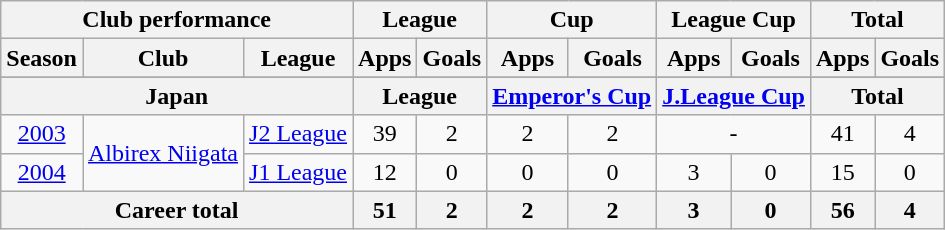<table class="wikitable" style="text-align:center">
<tr>
<th colspan=3>Club performance</th>
<th colspan=2>League</th>
<th colspan=2>Cup</th>
<th colspan=2>League Cup</th>
<th colspan=2>Total</th>
</tr>
<tr>
<th>Season</th>
<th>Club</th>
<th>League</th>
<th>Apps</th>
<th>Goals</th>
<th>Apps</th>
<th>Goals</th>
<th>Apps</th>
<th>Goals</th>
<th>Apps</th>
<th>Goals</th>
</tr>
<tr>
</tr>
<tr>
<th colspan=3>Japan</th>
<th colspan=2>League</th>
<th colspan=2><a href='#'>Emperor's Cup</a></th>
<th colspan=2><a href='#'>J.League Cup</a></th>
<th colspan=2>Total</th>
</tr>
<tr>
<td><a href='#'>2003</a></td>
<td rowspan="2"><a href='#'>Albirex Niigata</a></td>
<td><a href='#'>J2 League</a></td>
<td>39</td>
<td>2</td>
<td>2</td>
<td>2</td>
<td colspan="2">-</td>
<td>41</td>
<td>4</td>
</tr>
<tr>
<td><a href='#'>2004</a></td>
<td><a href='#'>J1 League</a></td>
<td>12</td>
<td>0</td>
<td>0</td>
<td>0</td>
<td>3</td>
<td>0</td>
<td>15</td>
<td>0</td>
</tr>
<tr>
<th colspan=3>Career total</th>
<th>51</th>
<th>2</th>
<th>2</th>
<th>2</th>
<th>3</th>
<th>0</th>
<th>56</th>
<th>4</th>
</tr>
</table>
